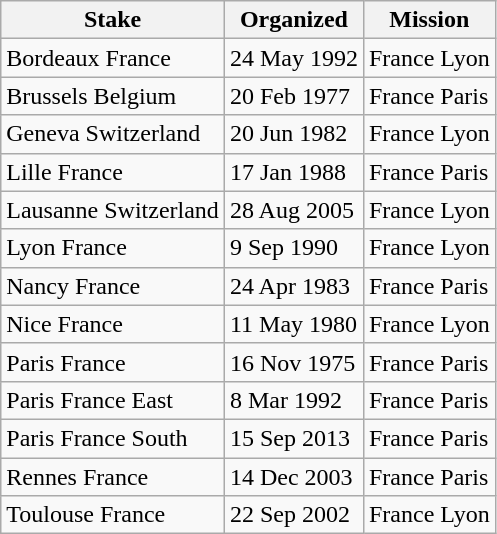<table class="wikitable sortable">
<tr>
<th>Stake</th>
<th data-sort-type=date>Organized</th>
<th>Mission</th>
</tr>
<tr>
<td>Bordeaux France</td>
<td>24 May 1992</td>
<td>France Lyon</td>
</tr>
<tr>
<td>Brussels Belgium</td>
<td>20 Feb 1977</td>
<td>France Paris</td>
</tr>
<tr>
<td>Geneva Switzerland</td>
<td>20 Jun 1982</td>
<td>France Lyon</td>
</tr>
<tr>
<td>Lille France</td>
<td>17 Jan 1988</td>
<td>France Paris</td>
</tr>
<tr>
<td>Lausanne Switzerland</td>
<td>28 Aug 2005</td>
<td>France Lyon</td>
</tr>
<tr>
<td>Lyon France</td>
<td>9 Sep 1990</td>
<td>France Lyon</td>
</tr>
<tr>
<td>Nancy France</td>
<td>24 Apr 1983</td>
<td>France Paris</td>
</tr>
<tr>
<td>Nice France</td>
<td>11 May 1980</td>
<td>France Lyon</td>
</tr>
<tr>
<td>Paris France</td>
<td>16 Nov 1975</td>
<td>France Paris</td>
</tr>
<tr>
<td>Paris France East</td>
<td>8 Mar 1992</td>
<td>France Paris</td>
</tr>
<tr>
<td>Paris France South</td>
<td>15 Sep 2013</td>
<td>France Paris</td>
</tr>
<tr>
<td>Rennes France</td>
<td>14 Dec 2003</td>
<td>France Paris</td>
</tr>
<tr>
<td>Toulouse France</td>
<td>22 Sep 2002</td>
<td>France Lyon</td>
</tr>
</table>
